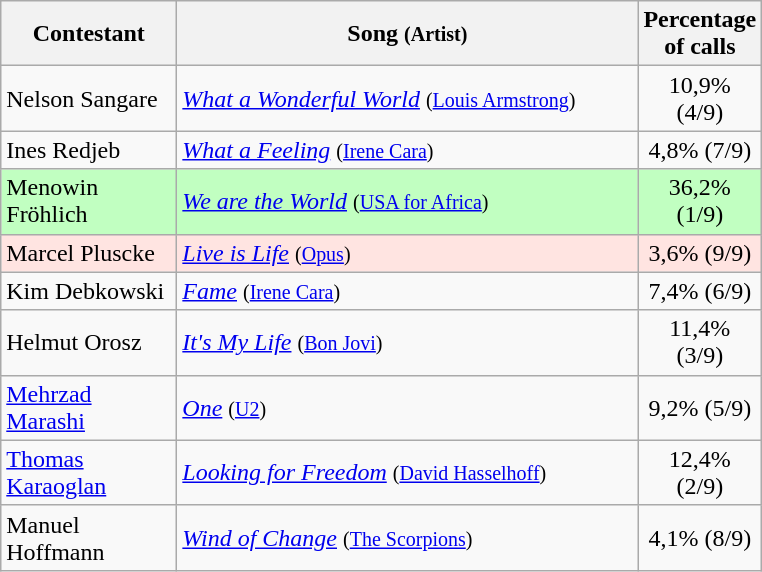<table class="wikitable">
<tr ">
<th style="width:110px;">Contestant</th>
<th style="width:300px;">Song <small>(Artist)</small></th>
<th style="width:28px;">Percentage of calls</th>
</tr>
<tr>
<td align="left">Nelson Sangare</td>
<td align="left"><em><a href='#'>What a Wonderful World</a></em> <small>(<a href='#'>Louis Armstrong</a>)</small></td>
<td style="text-align:center;">10,9% (4/9)</td>
</tr>
<tr>
<td align="left">Ines Redjeb</td>
<td align="left"><em><a href='#'>What a Feeling</a></em> <small>(<a href='#'>Irene Cara</a>) </small></td>
<td style="text-align:center;">4,8% (7/9)</td>
</tr>
<tr style="background:#c1ffc1;">
<td align="left">Menowin Fröhlich</td>
<td align="left"><em><a href='#'>We are the World</a></em> <small>(<a href='#'>USA for Africa</a>) </small></td>
<td style="text-align:center;">36,2% (1/9)</td>
</tr>
<tr style="background:#ffe4e1;">
<td align="left">Marcel Pluscke</td>
<td align="left"><em><a href='#'>Live is Life</a></em> <small>(<a href='#'>Opus</a>) </small></td>
<td style="text-align:center;">3,6% (9/9)</td>
</tr>
<tr>
<td align="left">Kim Debkowski</td>
<td align="left"><em><a href='#'>Fame</a></em> <small>(<a href='#'>Irene Cara</a>) </small></td>
<td style="text-align:center;">7,4% (6/9)</td>
</tr>
<tr>
<td align="left">Helmut Orosz</td>
<td align="left"><em><a href='#'>It's My Life</a></em> <small>(<a href='#'>Bon Jovi</a>) </small></td>
<td style="text-align:center;">11,4% (3/9)</td>
</tr>
<tr>
<td align="left"><a href='#'>Mehrzad Marashi</a></td>
<td align="left"><em><a href='#'>One</a></em> <small>(<a href='#'>U2</a>) </small></td>
<td style="text-align:center;">9,2% (5/9)</td>
</tr>
<tr>
<td align="left"><a href='#'>Thomas Karaoglan</a></td>
<td align="left"><em><a href='#'>Looking for Freedom</a></em> <small>(<a href='#'>David Hasselhoff</a>) </small></td>
<td style="text-align:center;">12,4% (2/9)</td>
</tr>
<tr>
<td align="left">Manuel Hoffmann</td>
<td align="left"><em><a href='#'>Wind of Change</a></em> <small>(<a href='#'>The Scorpions</a>) </small></td>
<td style="text-align:center;">4,1% (8/9)</td>
</tr>
</table>
